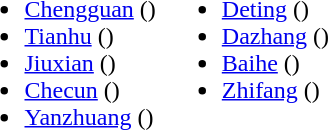<table>
<tr>
<td valign="top"><br><ul><li><a href='#'>Chengguan</a> ()</li><li><a href='#'>Tianhu</a> ()</li><li><a href='#'>Jiuxian</a> ()</li><li><a href='#'>Checun</a> ()</li><li><a href='#'>Yanzhuang</a> ()</li></ul></td>
<td valign="top"><br><ul><li><a href='#'>Deting</a> ()</li><li><a href='#'>Dazhang</a> ()</li><li><a href='#'>Baihe</a> ()</li><li><a href='#'>Zhifang</a> ()</li></ul></td>
</tr>
</table>
